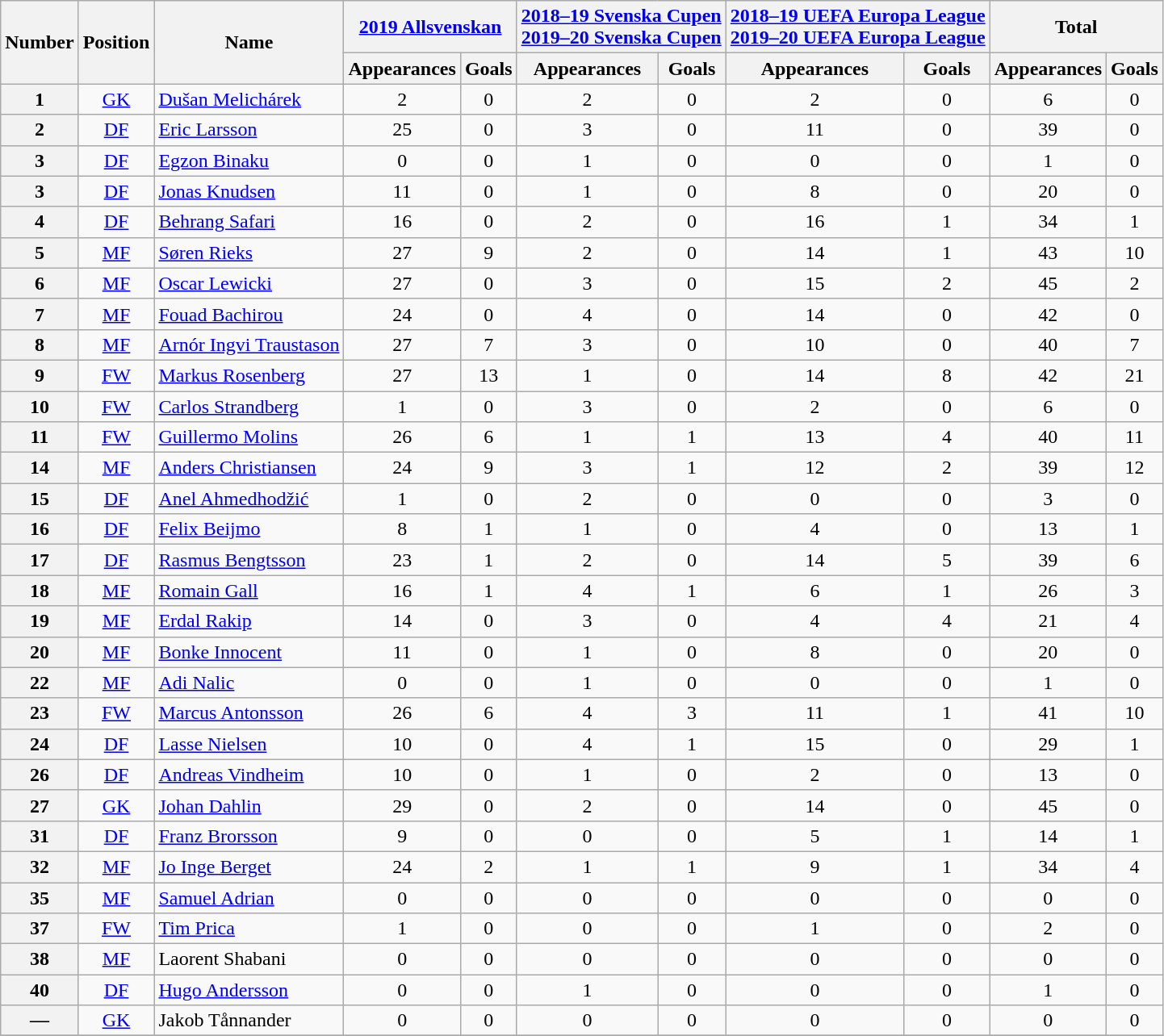<table class="wikitable sortable plainrowheaders" style="text-align:center">
<tr>
<th rowspan="2" scope="col">Number</th>
<th rowspan="2" scope="col">Position</th>
<th rowspan="2" scope="col">Name</th>
<th colspan="2"><a href='#'>2019 Allsvenskan</a></th>
<th colspan="2"><a href='#'>2018–19 Svenska Cupen</a><br><a href='#'>2019–20 Svenska Cupen</a></th>
<th colspan="2"><a href='#'>2018–19 UEFA Europa League</a><br><a href='#'>2019–20 UEFA Europa League</a></th>
<th colspan="2">Total</th>
</tr>
<tr>
<th>Appearances</th>
<th>Goals</th>
<th>Appearances</th>
<th>Goals</th>
<th>Appearances</th>
<th>Goals</th>
<th>Appearances</th>
<th>Goals</th>
</tr>
<tr>
<th style="text-align:center" scope="row">1</th>
<td><a href='#'>GK</a></td>
<td style="text-align:left;"><a href='#'>Dušan Melichárek</a><br></td>
<td>2</td>
<td>0<br></td>
<td>2</td>
<td>0<br></td>
<td>2</td>
<td>0<br></td>
<td>6</td>
<td>0</td>
</tr>
<tr>
<th style="text-align:center" scope="row">2</th>
<td><a href='#'>DF</a></td>
<td style="text-align:left;"><a href='#'>Eric Larsson</a><br></td>
<td>25</td>
<td>0<br></td>
<td>3</td>
<td>0<br></td>
<td>11</td>
<td>0<br></td>
<td>39</td>
<td>0</td>
</tr>
<tr>
<th style="text-align:center" scope="row">3</th>
<td><a href='#'>DF</a></td>
<td style="text-align:left;"><a href='#'>Egzon Binaku</a><br></td>
<td>0</td>
<td>0<br></td>
<td>1</td>
<td>0<br></td>
<td>0</td>
<td>0<br></td>
<td>1</td>
<td>0</td>
</tr>
<tr>
<th style="text-align:center" scope="row">3</th>
<td><a href='#'>DF</a></td>
<td style="text-align:left;"><a href='#'>Jonas Knudsen</a><br></td>
<td>11</td>
<td>0<br></td>
<td>1</td>
<td>0<br></td>
<td>8</td>
<td>0<br></td>
<td>20</td>
<td>0</td>
</tr>
<tr>
<th style="text-align:center" scope="row">4</th>
<td><a href='#'>DF</a></td>
<td style="text-align:left;"><a href='#'>Behrang Safari</a><br></td>
<td>16</td>
<td>0<br></td>
<td>2</td>
<td>0<br></td>
<td>16</td>
<td>1<br></td>
<td>34</td>
<td>1</td>
</tr>
<tr>
<th style="text-align:center" scope="row">5</th>
<td><a href='#'>MF</a></td>
<td style="text-align:left;"><a href='#'>Søren Rieks</a><br></td>
<td>27</td>
<td>9<br></td>
<td>2</td>
<td>0<br></td>
<td>14</td>
<td>1<br></td>
<td>43</td>
<td>10</td>
</tr>
<tr>
<th style="text-align:center" scope="row">6</th>
<td><a href='#'>MF</a></td>
<td style="text-align:left;"><a href='#'>Oscar Lewicki</a><br></td>
<td>27</td>
<td>0<br></td>
<td>3</td>
<td>0<br></td>
<td>15</td>
<td>2<br></td>
<td>45</td>
<td>2</td>
</tr>
<tr>
<th style="text-align:center" scope="row">7</th>
<td><a href='#'>MF</a></td>
<td style="text-align:left;"><a href='#'>Fouad Bachirou</a><br></td>
<td>24</td>
<td>0<br></td>
<td>4</td>
<td>0<br></td>
<td>14</td>
<td>0<br></td>
<td>42</td>
<td>0</td>
</tr>
<tr>
<th style="text-align:center" scope="row">8</th>
<td><a href='#'>MF</a></td>
<td style="text-align:left;"><a href='#'>Arnór Ingvi Traustason</a><br></td>
<td>27</td>
<td>7<br></td>
<td>3</td>
<td>0<br></td>
<td>10</td>
<td>0<br></td>
<td>40</td>
<td>7</td>
</tr>
<tr>
<th style="text-align:center" scope="row">9</th>
<td><a href='#'>FW</a></td>
<td style="text-align:left;"><a href='#'>Markus Rosenberg</a><br></td>
<td>27</td>
<td>13<br></td>
<td>1</td>
<td>0<br></td>
<td>14</td>
<td>8<br></td>
<td>42</td>
<td>21</td>
</tr>
<tr>
<th style="text-align:center" scope="row">10</th>
<td><a href='#'>FW</a></td>
<td style="text-align:left;"><a href='#'>Carlos Strandberg</a><br></td>
<td>1</td>
<td>0<br></td>
<td>3</td>
<td>0<br></td>
<td>2</td>
<td>0<br></td>
<td>6</td>
<td>0</td>
</tr>
<tr>
<th style="text-align:center" scope="row">11</th>
<td><a href='#'>FW</a></td>
<td style="text-align:left;"><a href='#'>Guillermo Molins</a><br></td>
<td>26</td>
<td>6<br></td>
<td>1</td>
<td>1<br></td>
<td>13</td>
<td>4<br></td>
<td>40</td>
<td>11</td>
</tr>
<tr>
<th style="text-align:center" scope="row">14</th>
<td><a href='#'>MF</a></td>
<td style="text-align:left;"><a href='#'>Anders Christiansen</a><br></td>
<td>24</td>
<td>9<br></td>
<td>3</td>
<td>1<br></td>
<td>12</td>
<td>2<br></td>
<td>39</td>
<td>12</td>
</tr>
<tr>
<th style="text-align:center" scope="row">15</th>
<td><a href='#'>DF</a></td>
<td style="text-align:left;"><a href='#'>Anel Ahmedhodžić</a><br></td>
<td>1</td>
<td>0<br></td>
<td>2</td>
<td>0<br></td>
<td>0</td>
<td>0<br></td>
<td>3</td>
<td>0</td>
</tr>
<tr>
<th style="text-align:center" scope="row">16</th>
<td><a href='#'>DF</a></td>
<td style="text-align:left;"><a href='#'>Felix Beijmo</a><br></td>
<td>8</td>
<td>1<br></td>
<td>1</td>
<td>0<br></td>
<td>4</td>
<td>0<br></td>
<td>13</td>
<td>1</td>
</tr>
<tr>
<th style="text-align:center" scope="row">17</th>
<td><a href='#'>DF</a></td>
<td style="text-align:left;"><a href='#'>Rasmus Bengtsson</a><br></td>
<td>23</td>
<td>1<br></td>
<td>2</td>
<td>0<br></td>
<td>14</td>
<td>5<br></td>
<td>39</td>
<td>6</td>
</tr>
<tr>
<th style="text-align:center" scope="row">18</th>
<td><a href='#'>MF</a></td>
<td style="text-align:left;"><a href='#'>Romain Gall</a><br></td>
<td>16</td>
<td>1<br></td>
<td>4</td>
<td>1<br></td>
<td>6</td>
<td>1<br></td>
<td>26</td>
<td>3</td>
</tr>
<tr>
<th style="text-align:center" scope="row">19</th>
<td><a href='#'>MF</a></td>
<td style="text-align:left;"><a href='#'>Erdal Rakip</a><br></td>
<td>14</td>
<td>0<br></td>
<td>3</td>
<td>0<br></td>
<td>4</td>
<td>4<br></td>
<td>21</td>
<td>4</td>
</tr>
<tr>
<th style="text-align:center" scope="row">20</th>
<td><a href='#'>MF</a></td>
<td style="text-align:left;"><a href='#'>Bonke Innocent</a><br></td>
<td>11</td>
<td>0<br></td>
<td>1</td>
<td>0<br></td>
<td>8</td>
<td>0<br></td>
<td>20</td>
<td>0</td>
</tr>
<tr>
<th style="text-align:center" scope="row">22</th>
<td><a href='#'>MF</a></td>
<td style="text-align:left;"><a href='#'>Adi Nalic</a><br></td>
<td>0</td>
<td>0<br></td>
<td>1</td>
<td>0<br></td>
<td>0</td>
<td>0<br></td>
<td>1</td>
<td>0</td>
</tr>
<tr>
<th style="text-align:center" scope="row">23</th>
<td><a href='#'>FW</a></td>
<td style="text-align:left;"><a href='#'>Marcus Antonsson</a><br></td>
<td>26</td>
<td>6<br></td>
<td>4</td>
<td>3<br></td>
<td>11</td>
<td>1<br></td>
<td>41</td>
<td>10</td>
</tr>
<tr>
<th style="text-align:center" scope="row">24</th>
<td><a href='#'>DF</a></td>
<td style="text-align:left;"><a href='#'>Lasse Nielsen</a><br></td>
<td>10</td>
<td>0<br></td>
<td>4</td>
<td>1<br></td>
<td>15</td>
<td>0<br></td>
<td>29</td>
<td>1</td>
</tr>
<tr>
<th style="text-align:center" scope="row">26</th>
<td><a href='#'>DF</a></td>
<td style="text-align:left;"><a href='#'>Andreas Vindheim</a><br></td>
<td>10</td>
<td>0<br></td>
<td>1</td>
<td>0<br></td>
<td>2</td>
<td>0<br></td>
<td>13</td>
<td>0</td>
</tr>
<tr>
<th style="text-align:center" scope="row">27</th>
<td><a href='#'>GK</a></td>
<td style="text-align:left;"><a href='#'>Johan Dahlin</a><br></td>
<td>29</td>
<td>0<br></td>
<td>2</td>
<td>0<br></td>
<td>14</td>
<td>0<br></td>
<td>45</td>
<td>0</td>
</tr>
<tr>
<th style="text-align:center" scope="row">31</th>
<td><a href='#'>DF</a></td>
<td style="text-align:left;"><a href='#'>Franz Brorsson</a><br></td>
<td>9</td>
<td>0<br></td>
<td>0</td>
<td>0<br></td>
<td>5</td>
<td>1<br></td>
<td>14</td>
<td>1</td>
</tr>
<tr>
<th style="text-align:center" scope="row">32</th>
<td><a href='#'>MF</a></td>
<td style="text-align:left;"><a href='#'>Jo Inge Berget</a><br></td>
<td>24</td>
<td>2<br></td>
<td>1</td>
<td>1<br></td>
<td>9</td>
<td>1<br></td>
<td>34</td>
<td>4</td>
</tr>
<tr>
<th style="text-align:center" scope="row">35</th>
<td><a href='#'>MF</a></td>
<td style="text-align:left;"><a href='#'>Samuel Adrian</a><br></td>
<td>0</td>
<td>0<br></td>
<td>0</td>
<td>0<br></td>
<td>0</td>
<td>0<br></td>
<td>0</td>
<td>0</td>
</tr>
<tr>
<th style="text-align:center" scope="row">37</th>
<td><a href='#'>FW</a></td>
<td style="text-align:left;"><a href='#'>Tim Prica</a><br></td>
<td>1</td>
<td>0<br></td>
<td>0</td>
<td>0<br></td>
<td>1</td>
<td>0<br></td>
<td>2</td>
<td>0</td>
</tr>
<tr>
<th style="text-align:center" scope="row">38</th>
<td><a href='#'>MF</a></td>
<td style="text-align:left;">Laorent Shabani<br></td>
<td>0</td>
<td>0<br></td>
<td>0</td>
<td>0<br></td>
<td>0</td>
<td>0<br></td>
<td>0</td>
<td>0</td>
</tr>
<tr>
<th style="text-align:center" scope="row">40</th>
<td><a href='#'>DF</a></td>
<td style="text-align:left;"><a href='#'>Hugo Andersson</a><br></td>
<td>0</td>
<td>0<br></td>
<td>1</td>
<td>0<br></td>
<td>0</td>
<td>0<br></td>
<td>1</td>
<td>0</td>
</tr>
<tr>
<th style="text-align:center" scope="row">—</th>
<td><a href='#'>GK</a></td>
<td style="text-align:left;">Jakob Tånnander<br></td>
<td>0</td>
<td>0<br></td>
<td>0</td>
<td>0<br></td>
<td>0</td>
<td>0<br></td>
<td>0</td>
<td>0</td>
</tr>
<tr>
</tr>
</table>
